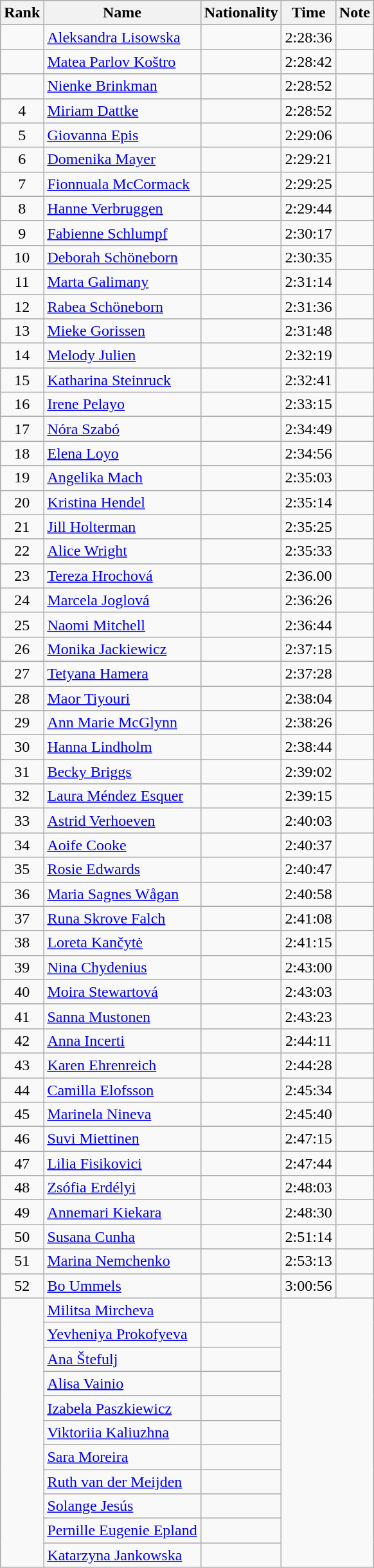<table class="wikitable sortable"  style="text-align:center">
<tr>
<th>Rank</th>
<th>Name</th>
<th>Nationality</th>
<th>Time</th>
<th>Note</th>
</tr>
<tr>
<td></td>
<td align=left><a href='#'>Aleksandra Lisowska</a></td>
<td align=left></td>
<td>2:28:36</td>
<td></td>
</tr>
<tr>
<td></td>
<td align=left><a href='#'>Matea Parlov Koštro</a></td>
<td align=left></td>
<td>2:28:42</td>
<td></td>
</tr>
<tr>
<td></td>
<td align=left><a href='#'>Nienke Brinkman</a></td>
<td align=left></td>
<td>2:28:52</td>
<td></td>
</tr>
<tr>
<td>4</td>
<td align=left><a href='#'>Miriam Dattke</a></td>
<td align=left></td>
<td>2:28:52</td>
<td></td>
</tr>
<tr>
<td>5</td>
<td align=left><a href='#'>Giovanna Epis</a></td>
<td align=left></td>
<td>2:29:06</td>
<td></td>
</tr>
<tr>
<td>6</td>
<td align=left><a href='#'>Domenika Mayer</a></td>
<td align=left></td>
<td>2:29:21</td>
<td></td>
</tr>
<tr>
<td>7</td>
<td align=left><a href='#'>Fionnuala McCormack</a></td>
<td align=left></td>
<td>2:29:25</td>
<td></td>
</tr>
<tr>
<td>8</td>
<td align=left><a href='#'>Hanne Verbruggen</a></td>
<td align=left></td>
<td>2:29:44</td>
<td></td>
</tr>
<tr>
<td>9</td>
<td align=left><a href='#'>Fabienne Schlumpf</a></td>
<td align=left></td>
<td>2:30:17</td>
<td></td>
</tr>
<tr>
<td>10</td>
<td align=left><a href='#'>Deborah Schöneborn</a></td>
<td align=left></td>
<td>2:30:35</td>
<td></td>
</tr>
<tr>
<td>11</td>
<td align=left><a href='#'>Marta Galimany</a></td>
<td align=left></td>
<td>2:31:14</td>
<td></td>
</tr>
<tr>
<td>12</td>
<td align=left><a href='#'>Rabea Schöneborn</a></td>
<td align=left></td>
<td>2:31:36</td>
<td></td>
</tr>
<tr>
<td>13</td>
<td align=left><a href='#'>Mieke Gorissen</a></td>
<td align=left></td>
<td>2:31:48</td>
<td></td>
</tr>
<tr>
<td>14</td>
<td align=left><a href='#'>Melody Julien</a></td>
<td align=left></td>
<td>2:32:19</td>
<td></td>
</tr>
<tr>
<td>15</td>
<td align=left><a href='#'>Katharina Steinruck</a></td>
<td align=left></td>
<td>2:32:41</td>
<td></td>
</tr>
<tr>
<td>16</td>
<td align=left><a href='#'>Irene Pelayo</a></td>
<td align=left></td>
<td>2:33:15</td>
<td></td>
</tr>
<tr>
<td>17</td>
<td align=left><a href='#'>Nóra Szabó</a></td>
<td align=left></td>
<td>2:34:49</td>
<td></td>
</tr>
<tr>
<td>18</td>
<td align=left><a href='#'>Elena Loyo</a></td>
<td align=left></td>
<td>2:34:56</td>
<td></td>
</tr>
<tr>
<td>19</td>
<td align=left><a href='#'>Angelika Mach</a></td>
<td align=left></td>
<td>2:35:03</td>
<td></td>
</tr>
<tr>
<td>20</td>
<td align=left><a href='#'>Kristina Hendel</a></td>
<td align=left></td>
<td>2:35:14</td>
<td></td>
</tr>
<tr>
<td>21</td>
<td align=left><a href='#'>Jill Holterman</a></td>
<td align=left></td>
<td>2:35:25</td>
<td></td>
</tr>
<tr>
<td>22</td>
<td align=left><a href='#'>Alice Wright</a></td>
<td align=left></td>
<td>2:35:33</td>
<td></td>
</tr>
<tr>
<td>23</td>
<td align=left><a href='#'>Tereza Hrochová</a></td>
<td align=left></td>
<td>2:36.00</td>
<td></td>
</tr>
<tr>
<td>24</td>
<td align=left><a href='#'>Marcela Joglová</a></td>
<td align=left></td>
<td>2:36:26</td>
<td></td>
</tr>
<tr>
<td>25</td>
<td align=left><a href='#'>Naomi Mitchell</a></td>
<td align=left></td>
<td>2:36:44</td>
<td></td>
</tr>
<tr>
<td>26</td>
<td align=left><a href='#'>Monika Jackiewicz</a></td>
<td align=left></td>
<td>2:37:15</td>
<td></td>
</tr>
<tr>
<td>27</td>
<td align=left><a href='#'>Tetyana Hamera</a></td>
<td align=left></td>
<td>2:37:28</td>
<td></td>
</tr>
<tr>
<td>28</td>
<td align=left><a href='#'>Maor Tiyouri</a></td>
<td align=left></td>
<td>2:38:04</td>
<td></td>
</tr>
<tr>
<td>29</td>
<td align=left><a href='#'>Ann Marie McGlynn</a></td>
<td align=left></td>
<td>2:38:26</td>
<td></td>
</tr>
<tr>
<td>30</td>
<td align=left><a href='#'>Hanna Lindholm</a></td>
<td align=left></td>
<td>2:38:44</td>
<td></td>
</tr>
<tr>
<td>31</td>
<td align=left><a href='#'>Becky Briggs</a></td>
<td align=left></td>
<td>2:39:02</td>
<td></td>
</tr>
<tr>
<td>32</td>
<td align=left><a href='#'>Laura Méndez Esquer</a></td>
<td align=left></td>
<td>2:39:15</td>
<td></td>
</tr>
<tr>
<td>33</td>
<td align=left><a href='#'>Astrid Verhoeven</a></td>
<td align=left></td>
<td>2:40:03</td>
<td></td>
</tr>
<tr>
<td>34</td>
<td align=left><a href='#'>Aoife Cooke</a></td>
<td align=left></td>
<td>2:40:37</td>
<td></td>
</tr>
<tr>
<td>35</td>
<td align=left><a href='#'>Rosie Edwards</a></td>
<td align=left></td>
<td>2:40:47</td>
<td></td>
</tr>
<tr>
<td>36</td>
<td align=left><a href='#'>Maria Sagnes Wågan</a></td>
<td align=left></td>
<td>2:40:58</td>
<td></td>
</tr>
<tr>
<td>37</td>
<td align=left><a href='#'>Runa Skrove Falch</a></td>
<td align=left></td>
<td>2:41:08</td>
<td></td>
</tr>
<tr>
<td>38</td>
<td align=left><a href='#'>Loreta Kančytė</a></td>
<td align=left></td>
<td>2:41:15</td>
<td></td>
</tr>
<tr>
<td>39</td>
<td align=left><a href='#'>Nina Chydenius</a></td>
<td align=left></td>
<td>2:43:00</td>
<td></td>
</tr>
<tr>
<td>40</td>
<td align=left><a href='#'>Moira Stewartová</a></td>
<td align=left></td>
<td>2:43:03</td>
<td></td>
</tr>
<tr>
<td>41</td>
<td align=left><a href='#'>Sanna Mustonen</a></td>
<td align=left></td>
<td>2:43:23</td>
<td></td>
</tr>
<tr>
<td>42</td>
<td align=left><a href='#'>Anna Incerti</a></td>
<td align=left></td>
<td>2:44:11</td>
<td></td>
</tr>
<tr>
<td>43</td>
<td align=left><a href='#'>Karen Ehrenreich</a></td>
<td align=left></td>
<td>2:44:28</td>
<td></td>
</tr>
<tr>
<td>44</td>
<td align=left><a href='#'>Camilla Elofsson</a></td>
<td align=left></td>
<td>2:45:34</td>
<td></td>
</tr>
<tr>
<td>45</td>
<td align=left><a href='#'>Marinela Nineva</a></td>
<td align=left></td>
<td>2:45:40</td>
<td></td>
</tr>
<tr>
<td>46</td>
<td align=left><a href='#'>Suvi Miettinen</a></td>
<td align=left></td>
<td>2:47:15</td>
<td></td>
</tr>
<tr>
<td>47</td>
<td align=left><a href='#'>Lilia Fisikovici</a></td>
<td align=left></td>
<td>2:47:44</td>
<td></td>
</tr>
<tr>
<td>48</td>
<td align=left><a href='#'>Zsófia Erdélyi</a></td>
<td align=left></td>
<td>2:48:03</td>
<td></td>
</tr>
<tr>
<td>49</td>
<td align=left><a href='#'>Annemari Kiekara</a></td>
<td align=left></td>
<td>2:48:30</td>
<td></td>
</tr>
<tr>
<td>50</td>
<td align=left><a href='#'>Susana Cunha</a></td>
<td align=left></td>
<td>2:51:14</td>
<td></td>
</tr>
<tr>
<td>51</td>
<td align=left><a href='#'>Marina Nemchenko</a></td>
<td align=left></td>
<td>2:53:13</td>
<td></td>
</tr>
<tr>
<td>52</td>
<td align=left><a href='#'>Bo Ummels</a></td>
<td align=left></td>
<td>3:00:56</td>
<td></td>
</tr>
<tr>
<td rowspan=11></td>
<td align=left><a href='#'>Militsa Mircheva</a></td>
<td align=left></td>
<td colspan=2 rowspan=11></td>
</tr>
<tr>
<td align=left><a href='#'>Yevheniya Prokofyeva</a></td>
<td align=left></td>
</tr>
<tr>
<td align=left><a href='#'>Ana Štefulj</a></td>
<td align=left></td>
</tr>
<tr>
<td align=left><a href='#'>Alisa Vainio</a></td>
<td align=left></td>
</tr>
<tr>
<td align=left><a href='#'>Izabela Paszkiewicz</a></td>
<td align=left></td>
</tr>
<tr>
<td align=left><a href='#'>Viktoriia Kaliuzhna</a></td>
<td align=left></td>
</tr>
<tr>
<td align=left><a href='#'>Sara Moreira</a></td>
<td align=left></td>
</tr>
<tr>
<td align=left><a href='#'>Ruth van der Meijden</a></td>
<td align=left></td>
</tr>
<tr>
<td align=left><a href='#'>Solange Jesús</a></td>
<td align=left></td>
</tr>
<tr>
<td align=left><a href='#'>Pernille Eugenie Epland</a></td>
<td align=left></td>
</tr>
<tr>
<td align=left><a href='#'>Katarzyna Jankowska</a></td>
<td align=left></td>
</tr>
</table>
